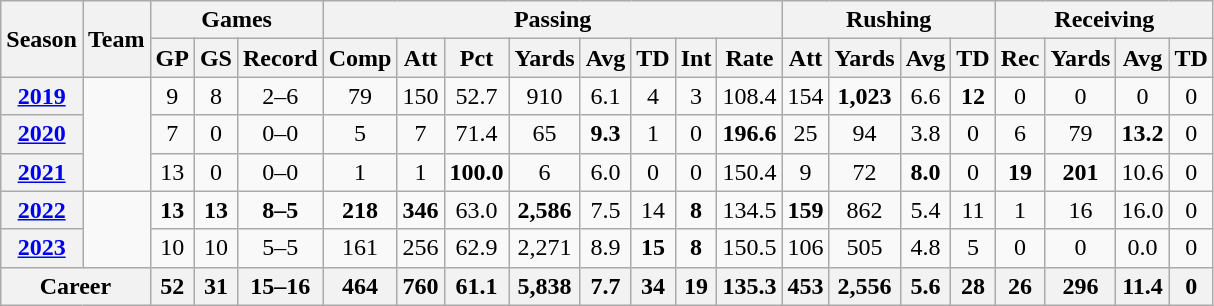<table class="wikitable" style="text-align:center;">
<tr>
<th rowspan="2">Season</th>
<th rowspan="2">Team</th>
<th colspan="3">Games</th>
<th colspan="8">Passing</th>
<th colspan="4">Rushing</th>
<th colspan="4">Receiving</th>
</tr>
<tr>
<th>GP</th>
<th>GS</th>
<th>Record</th>
<th>Comp</th>
<th>Att</th>
<th>Pct</th>
<th>Yards</th>
<th>Avg</th>
<th>TD</th>
<th>Int</th>
<th>Rate</th>
<th>Att</th>
<th>Yards</th>
<th>Avg</th>
<th>TD</th>
<th>Rec</th>
<th>Yards</th>
<th>Avg</th>
<th>TD</th>
</tr>
<tr>
<th><a href='#'>2019</a></th>
<td rowspan="3" style=></td>
<td>9</td>
<td>8</td>
<td>2–6</td>
<td>79</td>
<td>150</td>
<td>52.7</td>
<td>910</td>
<td>6.1</td>
<td>4</td>
<td>3</td>
<td>108.4</td>
<td>154</td>
<td><strong>1,023</strong></td>
<td>6.6</td>
<td><strong>12</strong></td>
<td>0</td>
<td>0</td>
<td>0</td>
<td>0</td>
</tr>
<tr>
<th><a href='#'>2020</a></th>
<td>7</td>
<td>0</td>
<td>0–0</td>
<td>5</td>
<td>7</td>
<td>71.4</td>
<td>65</td>
<td><strong>9.3</strong></td>
<td>1</td>
<td>0</td>
<td><strong>196.6</strong></td>
<td>25</td>
<td>94</td>
<td>3.8</td>
<td>0</td>
<td>6</td>
<td>79</td>
<td><strong>13.2</strong></td>
<td>0</td>
</tr>
<tr>
<th><a href='#'>2021</a></th>
<td>13</td>
<td>0</td>
<td>0–0</td>
<td>1</td>
<td>1</td>
<td><strong>100.0</strong></td>
<td>6</td>
<td>6.0</td>
<td>0</td>
<td>0</td>
<td>150.4</td>
<td>9</td>
<td>72</td>
<td><strong>8.0</strong></td>
<td>0</td>
<td><strong>19</strong></td>
<td><strong>201</strong></td>
<td>10.6</td>
<td>0</td>
</tr>
<tr>
<th><a href='#'>2022</a></th>
<td rowspan="2" style=></td>
<td><strong>13</strong></td>
<td><strong>13</strong></td>
<td><strong>8–5</strong></td>
<td><strong>218</strong></td>
<td><strong>346</strong></td>
<td>63.0</td>
<td><strong>2,586</strong></td>
<td>7.5</td>
<td>14</td>
<td><strong>8</strong></td>
<td>134.5</td>
<td><strong>159</strong></td>
<td>862</td>
<td>5.4</td>
<td>11</td>
<td>1</td>
<td>16</td>
<td>16.0</td>
<td>0</td>
</tr>
<tr>
<th><a href='#'>2023</a></th>
<td>10</td>
<td>10</td>
<td>5–5</td>
<td>161</td>
<td>256</td>
<td>62.9</td>
<td>2,271</td>
<td>8.9</td>
<td><strong>15</strong></td>
<td><strong>8</strong></td>
<td>150.5</td>
<td>106</td>
<td>505</td>
<td>4.8</td>
<td>5</td>
<td>0</td>
<td>0</td>
<td>0.0</td>
<td>0</td>
</tr>
<tr>
<th colspan="2">Career</th>
<th>52</th>
<th>31</th>
<th>15–16</th>
<th>464</th>
<th>760</th>
<th>61.1</th>
<th>5,838</th>
<th>7.7</th>
<th>34</th>
<th>19</th>
<th>135.3</th>
<th>453</th>
<th>2,556</th>
<th>5.6</th>
<th>28</th>
<th>26</th>
<th>296</th>
<th>11.4</th>
<th>0</th>
</tr>
</table>
